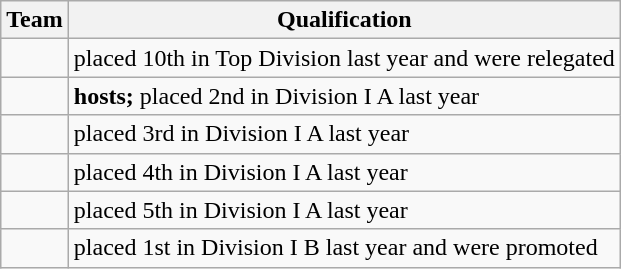<table class="wikitable">
<tr>
<th>Team</th>
<th>Qualification</th>
</tr>
<tr>
<td></td>
<td>placed 10th in Top Division last year and were relegated</td>
</tr>
<tr>
<td></td>
<td><strong>hosts;</strong> placed 2nd in Division I A last year</td>
</tr>
<tr>
<td></td>
<td>placed 3rd in Division I A last year</td>
</tr>
<tr>
<td></td>
<td>placed 4th in Division I A last year</td>
</tr>
<tr>
<td></td>
<td>placed 5th in Division I A last year</td>
</tr>
<tr>
<td></td>
<td>placed 1st in Division I B last year and were promoted</td>
</tr>
</table>
